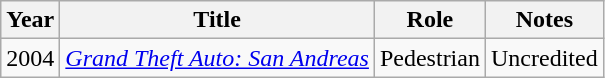<table class="wikitable sortable">
<tr>
<th>Year</th>
<th>Title</th>
<th>Role</th>
<th>Notes</th>
</tr>
<tr>
<td>2004</td>
<td><em><a href='#'>Grand Theft Auto: San Andreas</a></em></td>
<td>Pedestrian</td>
<td>Uncredited</td>
</tr>
</table>
